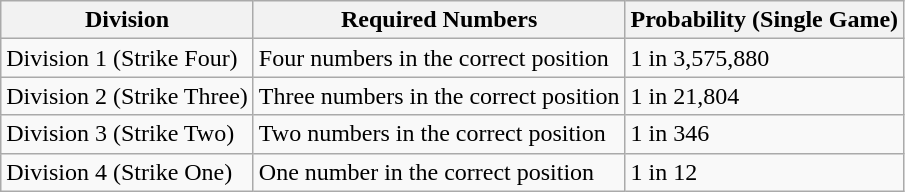<table class="wikitable">
<tr>
<th>Division</th>
<th>Required Numbers</th>
<th>Probability (Single Game)</th>
</tr>
<tr>
<td>Division 1 (Strike Four)</td>
<td>Four numbers in the correct position</td>
<td>1 in 3,575,880</td>
</tr>
<tr>
<td>Division 2 (Strike Three)</td>
<td>Three numbers in the correct position</td>
<td>1 in 21,804</td>
</tr>
<tr>
<td>Division 3 (Strike Two)</td>
<td>Two numbers in the correct position</td>
<td>1 in 346</td>
</tr>
<tr>
<td>Division 4 (Strike One)</td>
<td>One number in the correct position</td>
<td>1 in 12</td>
</tr>
</table>
